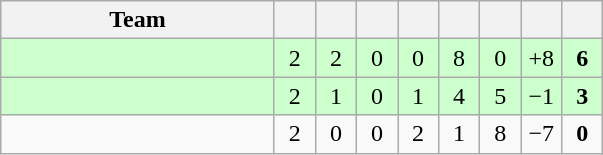<table class="wikitable" style="text-align:center;">
<tr>
<th width=175>Team</th>
<th width=20></th>
<th width=20></th>
<th width=20></th>
<th width=20></th>
<th width=20></th>
<th width=20></th>
<th width=20></th>
<th width=20></th>
</tr>
<tr style="background:#ccffcc;">
<td align=left></td>
<td>2</td>
<td>2</td>
<td>0</td>
<td>0</td>
<td>8</td>
<td>0</td>
<td>+8</td>
<td><strong>6</strong></td>
</tr>
<tr style="background:#ccffcc;">
<td align=left></td>
<td>2</td>
<td>1</td>
<td>0</td>
<td>1</td>
<td>4</td>
<td>5</td>
<td>−1</td>
<td><strong>3</strong></td>
</tr>
<tr>
<td align=left></td>
<td>2</td>
<td>0</td>
<td>0</td>
<td>2</td>
<td>1</td>
<td>8</td>
<td>−7</td>
<td><strong>0</strong></td>
</tr>
</table>
